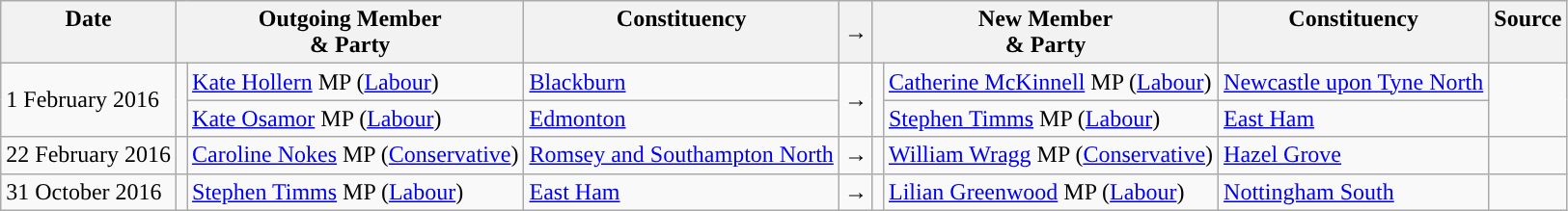<table class="wikitable">
<tr>
<th valign="top">Date</th>
<th colspan="2" valign="top">Outgoing Member<br>& Party</th>
<th valign="top">Constituency</th>
<th>→</th>
<th colspan="2" valign="top">New Member<br>& Party</th>
<th valign="top">Constituency</th>
<th valign="top">Source</th>
</tr>
<tr>
<td rowspan=2>1 February 2016</td>
<td rowspan=2 style="color:inherit;background:"></td>
<td><a href='#'>Kate Hollern</a> MP (<a href='#'>Labour</a>)</td>
<td><a href='#'>Blackburn</a></td>
<td rowspan=2>→</td>
<td rowspan=2 style="color:inherit;background:"></td>
<td><a href='#'>Catherine McKinnell</a> MP (<a href='#'>Labour</a>)</td>
<td><a href='#'>Newcastle upon Tyne North</a></td>
<td rowspan=2></td>
</tr>
<tr>
<td><a href='#'>Kate Osamor</a> MP (<a href='#'>Labour</a>)</td>
<td><a href='#'>Edmonton</a></td>
<td><a href='#'>Stephen Timms</a> MP (<a href='#'>Labour</a>)</td>
<td><a href='#'>East Ham</a></td>
</tr>
<tr>
<td>22 February 2016</td>
<td style="color:inherit;background:"></td>
<td><a href='#'>Caroline Nokes</a> MP (<a href='#'>Conservative</a>)</td>
<td><a href='#'>Romsey and Southampton North</a></td>
<td>→</td>
<td style="color:inherit;background:"></td>
<td><a href='#'>William Wragg</a> MP (<a href='#'>Conservative</a>)</td>
<td><a href='#'>Hazel Grove</a></td>
<td></td>
</tr>
<tr>
<td>31 October 2016</td>
<td style="color:inherit;background:"></td>
<td><a href='#'>Stephen Timms</a> MP (<a href='#'>Labour</a>)</td>
<td><a href='#'>East Ham</a></td>
<td>→</td>
<td style="color:inherit;background:"></td>
<td><a href='#'>Lilian Greenwood</a> MP (<a href='#'>Labour</a>)</td>
<td><a href='#'>Nottingham South</a></td>
<td></td>
</tr>
</table>
